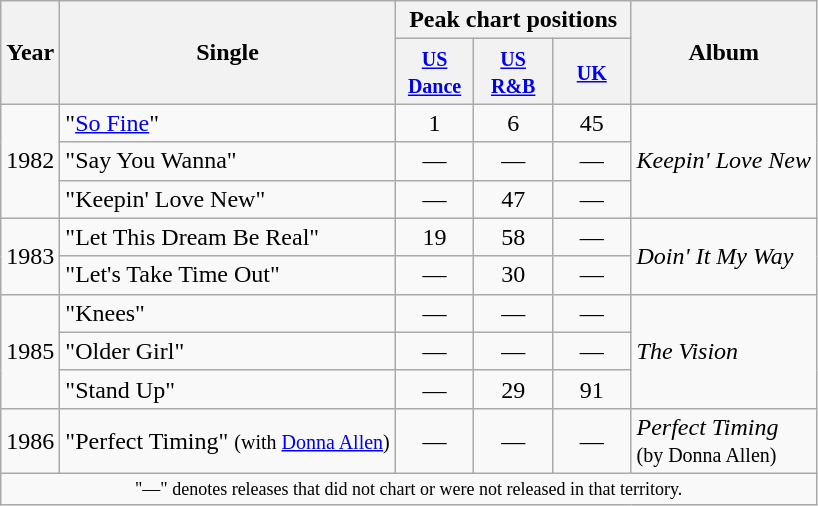<table class="wikitable">
<tr>
<th scope="col" rowspan="2">Year</th>
<th scope="col" rowspan="2">Single</th>
<th scope="col" colspan="3">Peak chart positions</th>
<th scope="col" rowspan="2">Album</th>
</tr>
<tr>
<th style="width:45px;"><small><a href='#'>US Dance</a></small><br></th>
<th style="width:45px;"><small><a href='#'>US R&B</a></small><br></th>
<th style="width:45px;"><small><a href='#'>UK</a></small><br></th>
</tr>
<tr>
<td rowspan="3">1982</td>
<td>"<a href='#'>So Fine</a>"</td>
<td align=center>1</td>
<td align=center>6</td>
<td align=center>45</td>
<td rowspan="3"><em>Keepin' Love New</em></td>
</tr>
<tr>
<td>"Say You Wanna"</td>
<td align=center>—</td>
<td align=center>—</td>
<td align=center>—</td>
</tr>
<tr>
<td>"Keepin' Love New"</td>
<td align=center>—</td>
<td align=center>47</td>
<td align=center>—</td>
</tr>
<tr>
<td rowspan="2">1983</td>
<td>"Let This Dream Be Real"</td>
<td align=center>19</td>
<td align=center>58</td>
<td align=center>—</td>
<td rowspan="2"><em>Doin' It My Way</em></td>
</tr>
<tr>
<td>"Let's Take Time Out"</td>
<td align=center>—</td>
<td align=center>30</td>
<td align=center>—</td>
</tr>
<tr>
<td rowspan="3">1985</td>
<td>"Knees"</td>
<td align=center>—</td>
<td align=center>—</td>
<td align=center>—</td>
<td rowspan="3"><em>The Vision</em></td>
</tr>
<tr>
<td>"Older Girl"</td>
<td align=center>—</td>
<td align=center>—</td>
<td align=center>—</td>
</tr>
<tr>
<td>"Stand Up"</td>
<td align=center>—</td>
<td align=center>29</td>
<td align=center>91</td>
</tr>
<tr>
<td>1986</td>
<td>"Perfect Timing" <small>(with <a href='#'>Donna Allen</a>)</small></td>
<td align=center>—</td>
<td align=center>—</td>
<td align=center>—</td>
<td><em>Perfect Timing</em> <br><small>(by Donna Allen)</small></td>
</tr>
<tr>
<td colspan="6" style="text-align:center; font-size:9pt;">"—" denotes releases that did not chart or were not released in that territory.</td>
</tr>
</table>
